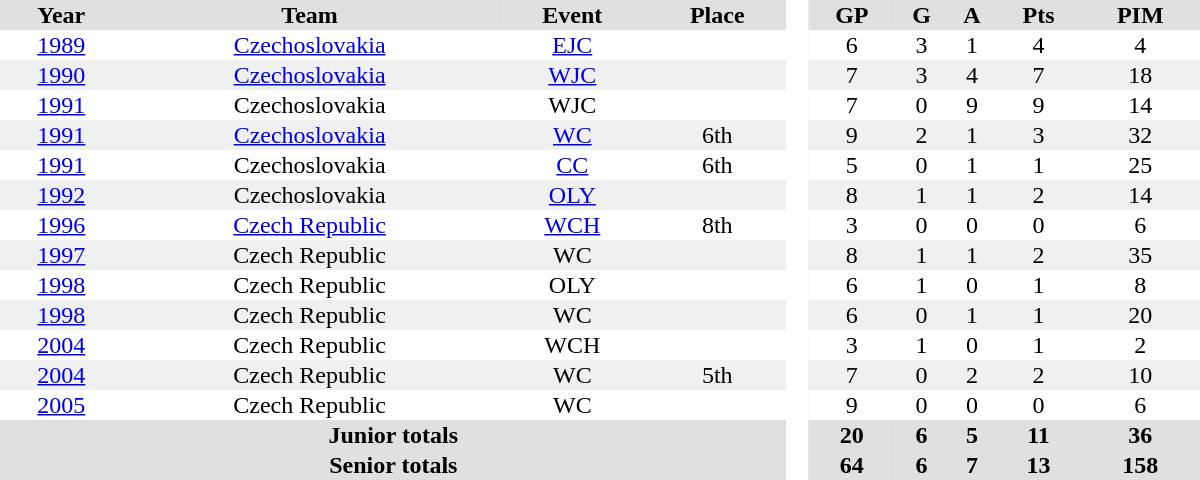<table border="0" cellpadding="1" cellspacing="0" style="text-align:center; width:50em">
<tr ALIGN="center" bgcolor="#e0e0e0">
<th>Year</th>
<th>Team</th>
<th>Event</th>
<th>Place</th>
<th ALIGN="center" rowspan="99" bgcolor="#ffffff"> </th>
<th>GP</th>
<th>G</th>
<th>A</th>
<th>Pts</th>
<th>PIM</th>
</tr>
<tr>
<td><a href='#'>1989</a></td>
<td><a href='#'>Czechoslovakia</a></td>
<td><a href='#'>EJC</a></td>
<td></td>
<td>6</td>
<td>3</td>
<td>1</td>
<td>4</td>
<td>4</td>
</tr>
<tr bgcolor="#f0f0f0">
<td><a href='#'>1990</a></td>
<td><a href='#'>Czechoslovakia</a></td>
<td><a href='#'>WJC</a></td>
<td></td>
<td>7</td>
<td>3</td>
<td>4</td>
<td>7</td>
<td>18</td>
</tr>
<tr>
<td><a href='#'>1991</a></td>
<td>Czechoslovakia</td>
<td>WJC</td>
<td></td>
<td>7</td>
<td>0</td>
<td>9</td>
<td>9</td>
<td>14</td>
</tr>
<tr bgcolor="#f0f0f0">
<td><a href='#'>1991</a></td>
<td><a href='#'>Czechoslovakia</a></td>
<td><a href='#'>WC</a></td>
<td>6th</td>
<td>9</td>
<td>2</td>
<td>1</td>
<td>3</td>
<td>32</td>
</tr>
<tr>
<td><a href='#'>1991</a></td>
<td>Czechoslovakia</td>
<td><a href='#'>CC</a></td>
<td>6th</td>
<td>5</td>
<td>0</td>
<td>1</td>
<td>1</td>
<td>25</td>
</tr>
<tr bgcolor="#f0f0f0">
<td><a href='#'>1992</a></td>
<td>Czechoslovakia</td>
<td><a href='#'>OLY</a></td>
<td></td>
<td>8</td>
<td>1</td>
<td>1</td>
<td>2</td>
<td>14</td>
</tr>
<tr>
<td><a href='#'>1996</a></td>
<td><a href='#'>Czech Republic</a></td>
<td><a href='#'>WCH</a></td>
<td>8th</td>
<td>3</td>
<td>0</td>
<td>0</td>
<td>0</td>
<td>6</td>
</tr>
<tr bgcolor="#f0f0f0">
<td><a href='#'>1997</a></td>
<td>Czech Republic</td>
<td>WC</td>
<td></td>
<td>8</td>
<td>1</td>
<td>1</td>
<td>2</td>
<td>35</td>
</tr>
<tr>
<td><a href='#'>1998</a></td>
<td>Czech Republic</td>
<td>OLY</td>
<td></td>
<td>6</td>
<td>1</td>
<td>0</td>
<td>1</td>
<td>8</td>
</tr>
<tr bgcolor="#f0f0f0">
<td><a href='#'>1998</a></td>
<td>Czech Republic</td>
<td>WC</td>
<td></td>
<td>6</td>
<td>0</td>
<td>1</td>
<td>1</td>
<td>20</td>
</tr>
<tr>
<td><a href='#'>2004</a></td>
<td>Czech Republic</td>
<td>WCH</td>
<td></td>
<td>3</td>
<td>1</td>
<td>0</td>
<td>1</td>
<td>2</td>
</tr>
<tr bgcolor="#f0f0f0">
<td><a href='#'>2004</a></td>
<td>Czech Republic</td>
<td>WC</td>
<td>5th</td>
<td>7</td>
<td>0</td>
<td>2</td>
<td>2</td>
<td>10</td>
</tr>
<tr>
<td><a href='#'>2005</a></td>
<td>Czech Republic</td>
<td>WC</td>
<td></td>
<td>9</td>
<td>0</td>
<td>0</td>
<td>0</td>
<td>6</td>
</tr>
<tr bgcolor="#e0e0e0">
<th colspan=4>Junior totals</th>
<th>20</th>
<th>6</th>
<th>5</th>
<th>11</th>
<th>36</th>
</tr>
<tr bgcolor="#e0e0e0">
<th colspan=4>Senior totals</th>
<th>64</th>
<th>6</th>
<th>7</th>
<th>13</th>
<th>158</th>
</tr>
</table>
